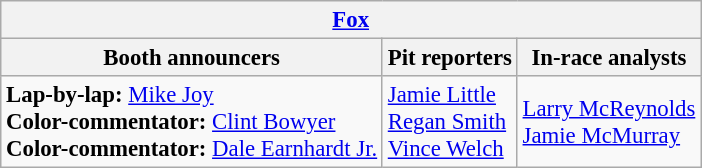<table class="wikitable" style="font-size: 95%">
<tr>
<th colspan="3"><a href='#'>Fox</a></th>
</tr>
<tr>
<th>Booth announcers</th>
<th>Pit reporters</th>
<th>In-race analysts</th>
</tr>
<tr>
<td><strong>Lap-by-lap:</strong> <a href='#'>Mike Joy</a><br><strong>Color-commentator:</strong> <a href='#'>Clint Bowyer</a><br><strong>Color-commentator:</strong> <a href='#'>Dale Earnhardt Jr.</a></td>
<td><a href='#'>Jamie Little</a><br><a href='#'>Regan Smith</a><br><a href='#'>Vince Welch</a></td>
<td><a href='#'>Larry McReynolds</a><br><a href='#'>Jamie McMurray</a></td>
</tr>
</table>
